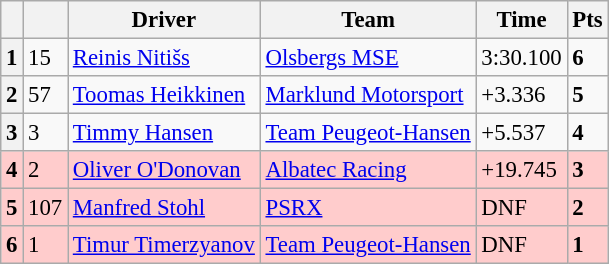<table class=wikitable style="font-size:95%">
<tr>
<th></th>
<th></th>
<th>Driver</th>
<th>Team</th>
<th>Time</th>
<th>Pts</th>
</tr>
<tr>
<th>1</th>
<td>15</td>
<td> <a href='#'>Reinis Nitišs</a></td>
<td><a href='#'>Olsbergs MSE</a></td>
<td>3:30.100</td>
<td><strong>6</strong></td>
</tr>
<tr>
<th>2</th>
<td>57</td>
<td> <a href='#'>Toomas Heikkinen</a></td>
<td><a href='#'>Marklund Motorsport</a></td>
<td>+3.336</td>
<td><strong>5</strong></td>
</tr>
<tr>
<th>3</th>
<td>3</td>
<td> <a href='#'>Timmy Hansen</a></td>
<td><a href='#'>Team Peugeot-Hansen</a></td>
<td>+5.537</td>
<td><strong>4</strong></td>
</tr>
<tr>
<th style="background:#ffcccc;">4</th>
<td style="background:#ffcccc;">2</td>
<td style="background:#ffcccc;"> <a href='#'>Oliver O'Donovan</a></td>
<td style="background:#ffcccc;"><a href='#'>Albatec Racing</a></td>
<td style="background:#ffcccc;">+19.745</td>
<td style="background:#ffcccc;"><strong>3</strong></td>
</tr>
<tr>
<th style="background:#ffcccc;">5</th>
<td style="background:#ffcccc;">107</td>
<td style="background:#ffcccc;"> <a href='#'>Manfred Stohl</a></td>
<td style="background:#ffcccc;"><a href='#'>PSRX</a></td>
<td style="background:#ffcccc;">DNF</td>
<td style="background:#ffcccc;"><strong>2</strong></td>
</tr>
<tr>
<th style="background:#ffcccc;">6</th>
<td style="background:#ffcccc;">1</td>
<td style="background:#ffcccc;"> <a href='#'>Timur Timerzyanov</a></td>
<td style="background:#ffcccc;"><a href='#'>Team Peugeot-Hansen</a></td>
<td style="background:#ffcccc;">DNF</td>
<td style="background:#ffcccc;"><strong>1</strong></td>
</tr>
</table>
